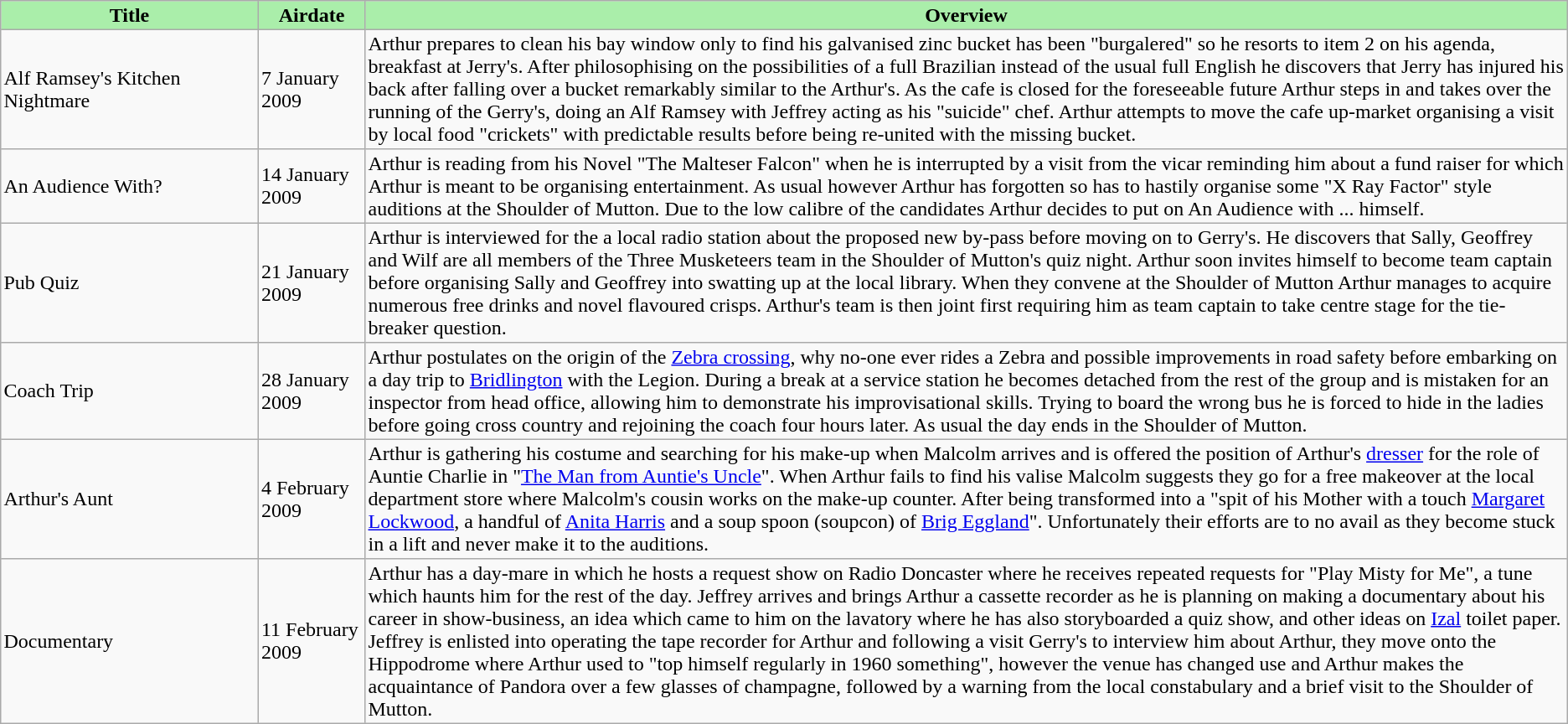<table border="2" cellpadding="2" cellspacing="0" style="margin: 0 1em 0 0; background: #f9f9f9; border: 1px #aaa solid; border-collapse: collapse; font-size: 100%;">
<tr style="background:#aaeeaa">
<th width="200px">Title</th>
<th width="80px">Airdate</th>
<th>Overview</th>
</tr>
<tr>
<td>Alf Ramsey's Kitchen Nightmare</td>
<td>7 January 2009</td>
<td>Arthur prepares to clean his bay window only to find his galvanised zinc bucket has been "burgalered" so he resorts to item 2 on his agenda, breakfast at Jerry's. After philosophising on the possibilities of a full Brazilian instead of the usual full English he discovers that Jerry has injured his back after falling over a bucket remarkably similar to the Arthur's. As the cafe is closed for the foreseeable future Arthur steps in and takes over the running of the Gerry's, doing an Alf Ramsey with Jeffrey acting as his "suicide" chef. Arthur attempts to move the cafe up-market organising a visit by local food "crickets" with predictable results before being re-united with the missing bucket.</td>
</tr>
<tr>
<td>An Audience With?</td>
<td>14 January 2009</td>
<td>Arthur is reading from his Novel "The Malteser Falcon" when he is interrupted by a visit from the vicar reminding him about a fund raiser for which Arthur is meant to be organising entertainment. As usual however Arthur has forgotten so has to hastily organise some "X Ray Factor" style auditions at the Shoulder of Mutton. Due to the low calibre of the candidates Arthur decides to put on An Audience with ... himself.</td>
</tr>
<tr>
<td>Pub Quiz</td>
<td>21 January 2009</td>
<td>Arthur is interviewed for the a local radio station about the proposed new by-pass before moving on to Gerry's. He discovers that Sally, Geoffrey and Wilf are all members of the Three Musketeers team in the Shoulder of Mutton's quiz night. Arthur soon invites himself to become team captain before organising Sally and Geoffrey into swatting up at the local library. When they convene at the Shoulder of Mutton Arthur manages to acquire numerous free drinks and novel flavoured crisps. Arthur's team is then joint first requiring him as team captain to take centre stage for the tie-breaker question.</td>
</tr>
<tr>
<td>Coach Trip</td>
<td>28 January 2009</td>
<td>Arthur postulates on the origin of the <a href='#'>Zebra crossing</a>, why no-one ever rides a Zebra and possible improvements in road safety before embarking on a day trip to <a href='#'>Bridlington</a> with the Legion. During a break at a service station he becomes detached from the rest of the group and is mistaken for an inspector from head office, allowing him to demonstrate his improvisational skills. Trying to board the wrong bus he is forced to hide in the ladies before going cross country and rejoining the coach four hours later. As usual the day ends in the Shoulder of Mutton.</td>
</tr>
<tr>
<td>Arthur's Aunt</td>
<td>4 February 2009</td>
<td>Arthur is gathering his costume and searching for his make-up when Malcolm arrives and is offered the position of Arthur's <a href='#'>dresser</a> for the role of Auntie Charlie in "<a href='#'>The Man from Auntie's Uncle</a>". When Arthur fails to find his valise Malcolm suggests they go for a free makeover at the local department store where Malcolm's cousin works on the make-up counter. After being transformed into a "spit of his Mother with a touch <a href='#'>Margaret Lockwood</a>, a handful of <a href='#'>Anita Harris</a> and a soup spoon (soupcon) of <a href='#'>Brig Eggland</a>". Unfortunately their efforts are to no avail as they become stuck in a lift and never make it to the auditions.</td>
</tr>
<tr>
<td>Documentary</td>
<td>11 February 2009</td>
<td>Arthur has a day-mare in which he hosts a request show on Radio Doncaster where he receives repeated requests for "Play Misty for Me", a tune which haunts him for the rest of the day. Jeffrey arrives and brings Arthur a cassette recorder as he is planning on making a documentary about his career in show-business, an idea which came to him on the lavatory where he has also storyboarded a quiz show, and other ideas on <a href='#'>Izal</a> toilet paper. Jeffrey is enlisted into operating the tape recorder for Arthur and following a visit Gerry's to interview him about Arthur, they move onto the Hippodrome where Arthur used to "top himself regularly in 1960 something", however the venue has changed use and Arthur makes the acquaintance of Pandora over a few glasses of champagne, followed by a warning from the local constabulary and a brief visit to the Shoulder of Mutton.</td>
</tr>
</table>
